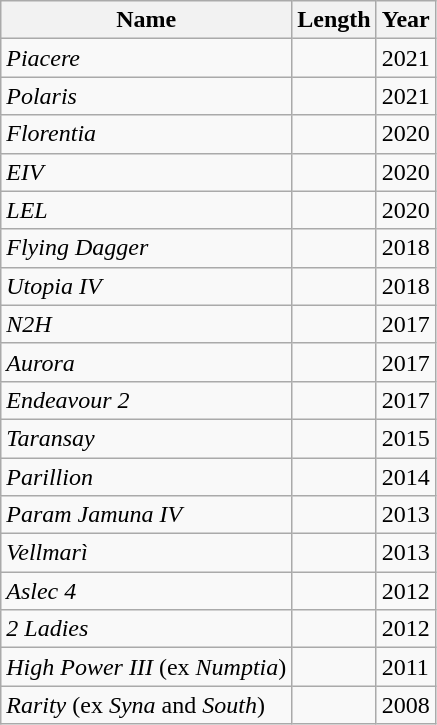<table class="wikitable">
<tr>
<th>Name</th>
<th>Length</th>
<th>Year</th>
</tr>
<tr>
<td><em>Piacere</em></td>
<td></td>
<td>2021</td>
</tr>
<tr>
<td><em>Polaris</em></td>
<td></td>
<td>2021</td>
</tr>
<tr>
<td><em>Florentia</em></td>
<td></td>
<td>2020</td>
</tr>
<tr>
<td><em>EIV</em></td>
<td></td>
<td>2020</td>
</tr>
<tr>
<td><em>LEL</em></td>
<td></td>
<td>2020</td>
</tr>
<tr>
<td><em>Flying Dagger</em></td>
<td></td>
<td>2018</td>
</tr>
<tr>
<td><em>Utopia IV</em></td>
<td></td>
<td>2018</td>
</tr>
<tr>
<td><em>N2H</em></td>
<td></td>
<td>2017</td>
</tr>
<tr>
<td><em>Aurora</em></td>
<td></td>
<td>2017</td>
</tr>
<tr>
<td><em>Endeavour 2</em></td>
<td></td>
<td>2017</td>
</tr>
<tr>
<td><em>Taransay</em></td>
<td></td>
<td>2015</td>
</tr>
<tr>
<td><em>Parillion</em></td>
<td></td>
<td>2014</td>
</tr>
<tr>
<td><em>Param Jamuna IV</em></td>
<td></td>
<td>2013</td>
</tr>
<tr>
<td><em>Vellmarì</em></td>
<td></td>
<td>2013</td>
</tr>
<tr>
<td><em>Aslec 4</em></td>
<td></td>
<td>2012</td>
</tr>
<tr>
<td><em>2 Ladies</em></td>
<td></td>
<td>2012</td>
</tr>
<tr>
<td><em>High Power III</em> (ex <em>Numptia</em>)</td>
<td></td>
<td>2011</td>
</tr>
<tr>
<td><em>Rarity</em> (ex <em>Syna</em> and <em>South</em>)</td>
<td></td>
<td>2008</td>
</tr>
</table>
